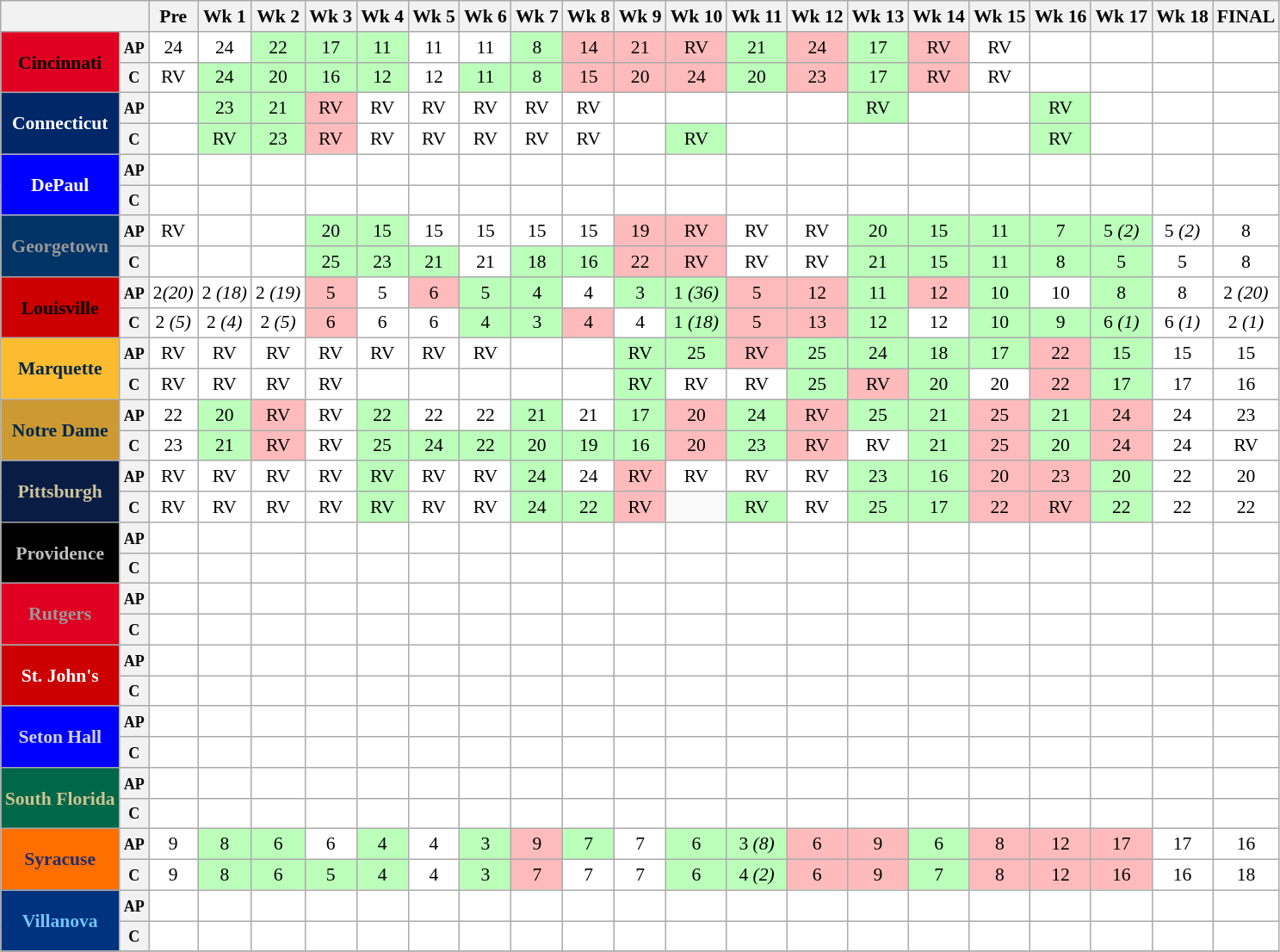<table class="wikitable" style="white-space:nowrap;font-size:90%;">
<tr>
<th colspan=2></th>
<th>Pre</th>
<th>Wk 1</th>
<th>Wk 2</th>
<th>Wk 3</th>
<th>Wk 4</th>
<th>Wk 5</th>
<th>Wk 6</th>
<th>Wk 7</th>
<th>Wk 8</th>
<th>Wk 9</th>
<th>Wk 10</th>
<th>Wk 11</th>
<th>Wk 12</th>
<th>Wk 13</th>
<th>Wk 14</th>
<th>Wk 15</th>
<th>Wk 16</th>
<th>Wk 17</th>
<th>Wk 18</th>
<th>FINAL</th>
</tr>
<tr style="text-align:center;">
<th rowspan=2 style="background:#E00122; color:#000000;">Cincinnati</th>
<th><small>AP</small></th>
<td style="background:#FFFFFF;">24</td>
<td style="background:#FFFFFF;">24</td>
<td style="background:#BBFFBB;">22</td>
<td style="background:#BBFFBB;">17</td>
<td style="background:#BBFFBB;">11</td>
<td style="background:#FFFFFF;">11</td>
<td style="background:#FFFFFF;">11</td>
<td style="background:#BBFFBB;">8</td>
<td style="background:#FFBBBB;">14</td>
<td style="background:#FFBBBB;">21</td>
<td style="background:#FFBBBB;">RV</td>
<td style="background:#BBFFBB;">21</td>
<td style="background:#FFBBBB;">24</td>
<td style="background:#BBFFBB;">17</td>
<td style="background:#FFBBBB;">RV</td>
<td style="background:#FFFFFF;">RV</td>
<td style="background:#FFFFFF;"></td>
<td style="background:#FFFFFF;"></td>
<td style="background:#FFFFFF;"></td>
<td style="background:#FFFFFF;"></td>
</tr>
<tr style="text-align:center;">
<th><small>C</small></th>
<td style="background:#FFFFFF;">RV</td>
<td style="background:#BBFFBB;">24</td>
<td style="background:#BBFFBB;">20</td>
<td style="background:#BBFFBB;">16</td>
<td style="background:#BBFFBB;">12</td>
<td style="background:#FFFFFF;">12</td>
<td style="background:#BBFFBB;">11</td>
<td style="background:#BBFFBB;">8</td>
<td style="background:#FFBBBB;">15</td>
<td style="background:#FFBBBB;">20</td>
<td style="background:#FFBBBB;">24</td>
<td style="background:#BBFFBB;">20</td>
<td style="background:#FFBBBB;">23</td>
<td style="background:#BBFFBB;">17</td>
<td style="background:#FFBBBB;">RV</td>
<td style="background:#FFFFFF;">RV</td>
<td style="background:#FFFFFF;"></td>
<td style="background:#FFFFFF;"></td>
<td style="background:#FFFFFF;"></td>
<td style="background:#FFFFFF;"></td>
</tr>
<tr style="text-align:center;">
<th rowspan=2 style="background:#002868; color:#FFFFFF;">Connecticut</th>
<th><small>AP</small></th>
<td style="background:#FFFFFF;"></td>
<td style="background:#BBFFBB;">23</td>
<td style="background:#BBFFBB;">21</td>
<td style="background:#FFBBBB;">RV</td>
<td style="background:#FFFFFF;">RV</td>
<td style="background:#FFFFFF;">RV</td>
<td style="background:#FFFFFF;">RV</td>
<td style="background:#FFFFFF;">RV</td>
<td style="background:#FFFFFF;">RV</td>
<td style="background:#FFFFFF;"></td>
<td style="background:#FFFFFF;"></td>
<td style="background:#FFFFFF;"></td>
<td style="background:#FFFFFF;"></td>
<td style="background:#BBFFBB;">RV</td>
<td style="background:#FFFFFF;"></td>
<td style="background:#FFFFFF;"></td>
<td style="background:#BBFFBB;">RV</td>
<td style="background:#FFFFFF;"></td>
<td style="background:#FFFFFF;"></td>
<td style="background:#FFFFFF;"></td>
</tr>
<tr style="text-align:center;">
<th><small>C</small></th>
<td style="background:#FFFFFF;"></td>
<td style="background:#BBFFBB;">RV</td>
<td style="background:#BBFFBB;">23</td>
<td style="background:#FFBBBB;">RV</td>
<td style="background:#FFFFFF;">RV</td>
<td style="background:#FFFFFF;">RV</td>
<td style="background:#FFFFFF;">RV</td>
<td style="background:#FFFFFF;">RV</td>
<td style="background:#FFFFFF;">RV</td>
<td style="background:#FFFFFF;"></td>
<td style="background:#BBFFBB;">RV</td>
<td style="background:#FFFFFF;"></td>
<td style="background:#FFFFFF;"></td>
<td style="background:#FFFFFF;"></td>
<td style="background:#FFFFFF;"></td>
<td style="background:#FFFFFF;"></td>
<td style="background:#BBFFBB;">RV</td>
<td style="background:#FFFFFF;"></td>
<td style="background:#FFFFFF;"></td>
<td style="background:#FFFFFF;"></td>
</tr>
<tr style="text-align:center;">
<th rowspan=2 style="background:#0000FF; color:#FFFFFF;">DePaul</th>
<th><small>AP</small></th>
<td style="background:#FFFFFF;"></td>
<td style="background:#FFFFFF;"></td>
<td style="background:#FFFFFF;"></td>
<td style="background:#FFFFFF;"></td>
<td style="background:#FFFFFF;"></td>
<td style="background:#FFFFFF;"></td>
<td style="background:#FFFFFF;"></td>
<td style="background:#FFFFFF;"></td>
<td style="background:#FFFFFF;"></td>
<td style="background:#FFFFFF;"></td>
<td style="background:#FFFFFF;"></td>
<td style="background:#FFFFFF;"></td>
<td style="background:#FFFFFF;"></td>
<td style="background:#FFFFFF;"></td>
<td style="background:#FFFFFF;"></td>
<td style="background:#FFFFFF;"></td>
<td style="background:#FFFFFF;"></td>
<td style="background:#FFFFFF;"></td>
<td style="background:#FFFFFF;"></td>
<td style="background:#FFFFFF;"></td>
</tr>
<tr style="text-align:center;">
<th><small>C</small></th>
<td style="background:#FFFFFF;"></td>
<td style="background:#FFFFFF;"></td>
<td style="background:#FFFFFF;"></td>
<td style="background:#FFFFFF;"></td>
<td style="background:#FFFFFF;"></td>
<td style="background:#FFFFFF;"></td>
<td style="background:#FFFFFF;"></td>
<td style="background:#FFFFFF;"></td>
<td style="background:#FFFFFF;"></td>
<td style="background:#FFFFFF;"></td>
<td style="background:#FFFFFF;"></td>
<td style="background:#FFFFFF;"></td>
<td style="background:#FFFFFF;"></td>
<td style="background:#FFFFFF;"></td>
<td style="background:#FFFFFF;"></td>
<td style="background:#FFFFFF;"></td>
<td style="background:#FFFFFF;"></td>
<td style="background:#FFFFFF;"></td>
<td style="background:#FFFFFF;"></td>
<td style="background:#FFFFFF;"></td>
</tr>
<tr style="text-align:center;">
<th rowspan=2 style="background:#003366; color:#999999;">Georgetown</th>
<th><small>AP</small></th>
<td style="background:#FFFFFF;">RV</td>
<td style="background:#FFFFFF;"></td>
<td style="background:#FFFFFF;"></td>
<td style="background:#BBFFBB;">20</td>
<td style="background:#BBFFBB;">15</td>
<td style="background:#FFFFFF;">15</td>
<td style="background:#FFFFFF;">15</td>
<td style="background:#FFFFFF;">15</td>
<td style="background:#FFFFFF;">15</td>
<td style="background:#FFBBBB;">19</td>
<td style="background:#FFBBBB;">RV</td>
<td style="background:#FFFFFF;">RV</td>
<td style="background:#FFFFFF;">RV</td>
<td style="background:#BBFFBB;">20</td>
<td style="background:#BBFFBB;">15</td>
<td style="background:#BBFFBB;">11</td>
<td style="background:#BBFFBB;">7</td>
<td style="background:#BBFFBB;">5 <em>(2)</em></td>
<td style="background:#FFFFFF;">5 <em>(2)</em></td>
<td style="background:#FFFFFF;">8</td>
</tr>
<tr style="text-align:center;">
<th><small>C</small></th>
<td style="background:#FFFFFF;"></td>
<td style="background:#FFFFFF;"></td>
<td style="background:#FFFFFF;"></td>
<td style="background:#BBFFBB;">25</td>
<td style="background:#BBFFBB;">23</td>
<td style="background:#BBFFBB;">21</td>
<td style="background:#FFFFFF;">21</td>
<td style="background:#BBFFBB;">18</td>
<td style="background:#BBFFBB;">16</td>
<td style="background:#FFBBBB;">22</td>
<td style="background:#FFBBBB;">RV</td>
<td style="background:#FFFFFF;">RV</td>
<td style="background:#FFFFFF;">RV</td>
<td style="background:#BBFFBB;">21</td>
<td style="background:#BBFFBB;">15</td>
<td style="background:#BBFFBB;">11</td>
<td style="background:#BBFFBB;">8</td>
<td style="background:#BBFFBB;">5</td>
<td style="background:#FFFFFF;">5</td>
<td style="background:#FFFFFF;">8</td>
</tr>
<tr style="text-align:center;">
<th rowspan=2 style="background:#CC0000; color:#000000;">Louisville</th>
<th><small>AP</small></th>
<td style="background:#FFFFFF;">2<em>(20)</em></td>
<td style="background:#FFFFFF;">2 <em>(18)</em></td>
<td style="background:#FFFFFF;">2 <em>(19)</em></td>
<td style="background:#FFBBBB;">5</td>
<td style="background:#FFFFFF;">5</td>
<td style="background:#FFBBBB;">6</td>
<td style="background:#BBFFBB;">5</td>
<td style="background:#BBFFBB;">4</td>
<td style="background:#FFFFFF;">4</td>
<td style="background:#BBFFBB;">3</td>
<td style="background:#BBFFBB;">1 <em>(36)</em></td>
<td style="background:#FFBBBB;">5</td>
<td style="background:#FFBBBB;">12</td>
<td style="background:#BBFFBB;">11</td>
<td style="background:#FFBBBB;">12</td>
<td style="background:#BBFFBB;">10</td>
<td style="background:#FFFFFF;">10</td>
<td style="background:#BBFFBB;">8</td>
<td style="background:#FFFFFF;">8</td>
<td style="background:#FFFFFF;">2 <em>(20)</em></td>
</tr>
<tr style="text-align:center;">
<th><small>C</small></th>
<td style="background:#FFFFFF;">2 <em>(5)</em></td>
<td style="background:#FFFFFF;">2 <em>(4)</em></td>
<td style="background:#FFFFFF;">2 <em>(5)</em></td>
<td style="background:#FFBBBB;">6</td>
<td style="background:#FFFFFF;">6</td>
<td style="background:#FFFFFF;">6</td>
<td style="background:#BBFFBB;">4</td>
<td style="background:#BBFFBB;">3</td>
<td style="background:#FFBBBB;">4</td>
<td style="background:#FFFFFF;">4</td>
<td style="background:#BBFFBB;">1 <em>(18)</em></td>
<td style="background:#FFBBBB;">5</td>
<td style="background:#FFBBBB;">13</td>
<td style="background:#BBFFBB;">12</td>
<td style="background:#FFFFFF;">12</td>
<td style="background:#BBFFBB;">10</td>
<td style="background:#BBFFBB;">9</td>
<td style="background:#BBFFBB;">6 <em>(1)</em></td>
<td style="background:#FFFFFF;">6 <em>(1)</em></td>
<td style="background:#FFFFFF;">2 <em>(1)</em></td>
</tr>
<tr style="text-align:center;">
<th rowspan=2 style="background:#FDBB30; color:#002649;">Marquette</th>
<th><small>AP</small></th>
<td style="background:#FFFFFF;">RV</td>
<td style="background:#FFFFFF;">RV</td>
<td style="background:#FFFFFF;">RV</td>
<td style="background:#FFFFFF;">RV</td>
<td style="background:#FFFFFF;">RV</td>
<td style="background:#FFFFFF;">RV</td>
<td style="background:#FFFFFF;">RV</td>
<td style="background:#FFFFFF;"></td>
<td style="background:#FFFFFF;"></td>
<td style="background:#BBFFBB;">RV</td>
<td style="background:#BBFFBB;">25</td>
<td style="background:#FFBBBB;">RV</td>
<td style="background:#BBFFBB;">25</td>
<td style="background:#BBFFBB;">24</td>
<td style="background:#BBFFBB;">18</td>
<td style="background:#BBFFBB;">17</td>
<td style="background:#FFBBBB;">22</td>
<td style="background:#BBFFBB;">15</td>
<td style="background:#FFFFFF;">15</td>
<td style="background:#FFFFFF;">15</td>
</tr>
<tr style="text-align:center;">
<th><small>C</small></th>
<td style="background:#FFFFFF;">RV</td>
<td style="background:#FFFFFF;">RV</td>
<td style="background:#FFFFFF;">RV</td>
<td style="background:#FFFFFF;">RV</td>
<td style="background:#FFFFFF;"></td>
<td style="background:#FFFFFF;"></td>
<td style="background:#FFFFFF;"></td>
<td style="background:#FFFFFF;"></td>
<td style="background:#FFFFFF;"></td>
<td style="background:#BBFFBB;">RV</td>
<td style="background:#FFFFFF;">RV</td>
<td style="background:#FFFFFF;">RV</td>
<td style="background:#BBFFBB;">25</td>
<td style="background:#FFBBBB;">RV</td>
<td style="background:#BBFFBB;">20</td>
<td style="background:#FFFFFF;">20</td>
<td style="background:#FFBBBB;">22</td>
<td style="background:#BBFFBB;">17</td>
<td style="background:#FFFFFF;">17</td>
<td style="background:#FFFFFF;">16</td>
</tr>
<tr style="text-align:center;">
<th rowspan=2 style="background:#CC9933; color:#002649;">Notre Dame</th>
<th><small>AP</small></th>
<td style="background:#FFFFFF;">22</td>
<td style="background:#BBFFBB;">20</td>
<td style="background:#FFBBBB;">RV</td>
<td style="background:#FFFFFF;">RV</td>
<td style="background:#BBFFBB;">22</td>
<td style="background:#FFFFFF;">22</td>
<td style="background:#FFFFFF;">22</td>
<td style="background:#BBFFBB;">21</td>
<td style="background:#FFFFFF;">21</td>
<td style="background:#BBFFBB;">17</td>
<td style="background:#FFBBBB;">20</td>
<td style="background:#BBFFBB;">24</td>
<td style="background:#FFBBBB;">RV</td>
<td style="background:#BBFFBB;">25</td>
<td style="background:#BBFFBB;">21</td>
<td style="background:#FFBBBB;">25</td>
<td style="background:#BBFFBB;">21</td>
<td style="background:#FFBBBB;">24</td>
<td style="background:#FFFFFF;">24</td>
<td style="background:#FFFFFF;">23</td>
</tr>
<tr style="text-align:center;">
<th><small>C</small></th>
<td style="background:#FFFFFF;">23</td>
<td style="background:#BBFFBB;">21</td>
<td style="background:#FFBBBB;">RV</td>
<td style="background:#FFFFFF;">RV</td>
<td style="background:#BBFFBB;">25</td>
<td style="background:#BBFFBB;">24</td>
<td style="background:#BBFFBB;">22</td>
<td style="background:#BBFFBB;">20</td>
<td style="background:#BBFFBB;">19</td>
<td style="background:#BBFFBB;">16</td>
<td style="background:#FFBBBB;">20</td>
<td style="background:#BBFFBB;">23</td>
<td style="background:#FFBBBB;">RV</td>
<td style="background:#FFFFFF;">RV</td>
<td style="background:#BBFFBB;">21</td>
<td style="background:#FFBBBB;">25</td>
<td style="background:#BBFFBB;">20</td>
<td style="background:#FFBBBB;">24</td>
<td style="background:#FFFFFF;">24</td>
<td style="background:#FFFFFF;">RV</td>
</tr>
<tr style="text-align:center;">
<th rowspan=2 style="background:#091C44; color:#CEC499;">Pittsburgh</th>
<th><small>AP</small></th>
<td style="background:#FFFFFF;">RV</td>
<td style="background:#FFFFFF;">RV</td>
<td style="background:#FFFFFF;">RV</td>
<td style="background:#FFFFFF;">RV</td>
<td style="background:#BBFFBB;">RV</td>
<td style="background:#FFFFFF;">RV</td>
<td style="background:#FFFFFF;">RV</td>
<td style="background:#BBFFBB;">24</td>
<td style="background:#FFFFFF;">24</td>
<td style="background:#FFBBBB;">RV</td>
<td style="background:#FFFFFF;">RV</td>
<td style="background:#FFFFFF;">RV</td>
<td style="background:#FFFFFF;">RV</td>
<td style="background:#BBFFBB;">23</td>
<td style="background:#BBFFBB;">16</td>
<td style="background:#FFBBBB;">20</td>
<td style="background:#FFBBBB;">23</td>
<td style="background:#BBFFBB;">20</td>
<td style="background:#FFFFFF;">22</td>
<td style="background:#FFFFFF;">20</td>
</tr>
<tr style="text-align:center;">
<th><small>C</small></th>
<td style="background:#FFFFFF;">RV</td>
<td style="background:#FFFFFF;">RV</td>
<td style="background:#FFFFFF;">RV</td>
<td style="background:#FFFFFF;">RV</td>
<td style="background:#BBFFBB;">RV</td>
<td style="background:#FFFFFF;">RV</td>
<td style="background:#FFFFFF;">RV</td>
<td style="background:#BBFFBB;">24</td>
<td style="background:#BBFFBB;">22</td>
<td style="background:#FFBBBB;">RV</td>
<td style="background:#FFFFF;"></td>
<td style="background:#BBFFBB;">RV</td>
<td style="background:#FFFFFF;">RV</td>
<td style="background:#BBFFBB;">25</td>
<td style="background:#BBFFBB;">17</td>
<td style="background:#FFBBBB;">22</td>
<td style="background:#FFBBBB;">RV</td>
<td style="background:#BBFFBB;">22</td>
<td style="background:#FFFFFF;">22</td>
<td style="background:#FFFFFF;">22</td>
</tr>
<tr style="text-align:center;">
<th rowspan=2 style="background:#000000; color:#C0C0C0;">Providence</th>
<th><small>AP</small></th>
<td style="background:#FFFFFF;"></td>
<td style="background:#FFFFFF;"></td>
<td style="background:#FFFFFF;"></td>
<td style="background:#FFFFFF;"></td>
<td style="background:#FFFFFF;"></td>
<td style="background:#FFFFFF;"></td>
<td style="background:#FFFFFF;"></td>
<td style="background:#FFFFFF;"></td>
<td style="background:#FFFFFF;"></td>
<td style="background:#FFFFFF;"></td>
<td style="background:#FFFFFF;"></td>
<td style="background:#FFFFFF;"></td>
<td style="background:#FFFFFF;"></td>
<td style="background:#FFFFFF;"></td>
<td style="background:#FFFFFF;"></td>
<td style="background:#FFFFFF;"></td>
<td style="background:#FFFFFF;"></td>
<td style="background:#FFFFFF;"></td>
<td style="background:#FFFFFF;"></td>
<td style="background:#FFFFFF;"></td>
</tr>
<tr style="text-align:center;">
<th><small>C</small></th>
<td style="background:#FFFFFF;"></td>
<td style="background:#FFFFFF;"></td>
<td style="background:#FFFFFF;"></td>
<td style="background:#FFFFFF;"></td>
<td style="background:#FFFFFF;"></td>
<td style="background:#FFFFFF;"></td>
<td style="background:#FFFFFF;"></td>
<td style="background:#FFFFFF;"></td>
<td style="background:#FFFFFF;"></td>
<td style="background:#FFFFFF;"></td>
<td style="background:#FFFFFF;"></td>
<td style="background:#FFFFFF;"></td>
<td style="background:#FFFFFF;"></td>
<td style="background:#FFFFFF;"></td>
<td style="background:#FFFFFF;"></td>
<td style="background:#FFFFFF;"></td>
<td style="background:#FFFFFF;"></td>
<td style="background:#FFFFFF;"></td>
<td style="background:#FFFFFF;"></td>
<td style="background:#FFFFFF;"></td>
</tr>
<tr style="text-align:center;">
<th rowspan=2 style="background:#E00122; color:#999999;">Rutgers</th>
<th><small>AP</small></th>
<td style="background:#FFFFFF;"></td>
<td style="background:#FFFFFF;"></td>
<td style="background:#FFFFFF;"></td>
<td style="background:#FFFFFF;"></td>
<td style="background:#FFFFFF;"></td>
<td style="background:#FFFFFF;"></td>
<td style="background:#FFFFFF;"></td>
<td style="background:#FFFFFF;"></td>
<td style="background:#FFFFFF;"></td>
<td style="background:#FFFFFF;"></td>
<td style="background:#FFFFFF;"></td>
<td style="background:#FFFFFF;"></td>
<td style="background:#FFFFFF;"></td>
<td style="background:#FFFFFF;"></td>
<td style="background:#FFFFFF;"></td>
<td style="background:#FFFFFF;"></td>
<td style="background:#FFFFFF;"></td>
<td style="background:#FFFFFF;"></td>
<td style="background:#FFFFFF;"></td>
<td style="background:#FFFFFF;"></td>
</tr>
<tr style="text-align:center;">
<th><small>C</small></th>
<td style="background:#FFFFFF;"></td>
<td style="background:#FFFFFF;"></td>
<td style="background:#FFFFFF;"></td>
<td style="background:#FFFFFF;"></td>
<td style="background:#FFFFFF;"></td>
<td style="background:#FFFFFF;"></td>
<td style="background:#FFFFFF;"></td>
<td style="background:#FFFFFF;"></td>
<td style="background:#FFFFFF;"></td>
<td style="background:#FFFFFF;"></td>
<td style="background:#FFFFFF;"></td>
<td style="background:#FFFFFF;"></td>
<td style="background:#FFFFFF;"></td>
<td style="background:#FFFFFF;"></td>
<td style="background:#FFFFFF;"></td>
<td style="background:#FFFFFF;"></td>
<td style="background:#FFFFFF;"></td>
<td style="background:#FFFFFF;"></td>
<td style="background:#FFFFFF;"></td>
<td style="background:#FFFFFF;"></td>
</tr>
<tr style="text-align:center;">
<th rowspan=2 style="background:#CC0000; color:#FFFFFF;">St. John's</th>
<th><small>AP</small></th>
<td style="background:#FFFFFF;"></td>
<td style="background:#FFFFFF;"></td>
<td style="background:#FFFFFF;"></td>
<td style="background:#FFFFFF;"></td>
<td style="background:#FFFFFF;"></td>
<td style="background:#FFFFFF;"></td>
<td style="background:#FFFFFF;"></td>
<td style="background:#FFFFFF;"></td>
<td style="background:#FFFFFF;"></td>
<td style="background:#FFFFFF;"></td>
<td style="background:#FFFFFF;"></td>
<td style="background:#FFFFFF;"></td>
<td style="background:#FFFFFF;"></td>
<td style="background:#FFFFFF;"></td>
<td style="background:#FFFFFF;"></td>
<td style="background:#FFFFFF;"></td>
<td style="background:#FFFFFF;"></td>
<td style="background:#FFFFFF;"></td>
<td style="background:#FFFFFF;"></td>
<td style="background:#FFFFFF;"></td>
</tr>
<tr style="text-align:center;">
<th><small>C</small></th>
<td style="background:#FFFFFF;"></td>
<td style="background:#FFFFFF;"></td>
<td style="background:#FFFFFF;"></td>
<td style="background:#FFFFFF;"></td>
<td style="background:#FFFFFF;"></td>
<td style="background:#FFFFFF;"></td>
<td style="background:#FFFFFF;"></td>
<td style="background:#FFFFFF;"></td>
<td style="background:#FFFFFF;"></td>
<td style="background:#FFFFFF;"></td>
<td style="background:#FFFFFF;"></td>
<td style="background:#FFFFFF;"></td>
<td style="background:#FFFFFF;"></td>
<td style="background:#FFFFFF;"></td>
<td style="background:#FFFFFF;"></td>
<td style="background:#FFFFFF;"></td>
<td style="background:#FFFFFF;"></td>
<td style="background:#FFFFFF;"></td>
<td style="background:#FFFFFF;"></td>
<td style="background:#FFFFFF;"></td>
</tr>
<tr style="text-align:center;">
<th rowspan=2 style="background:#0000FF; color:#D3D3D3;">Seton Hall</th>
<th><small>AP</small></th>
<td style="background:#FFFFFF;"></td>
<td style="background:#FFFFFF;"></td>
<td style="background:#FFFFFF;"></td>
<td style="background:#FFFFFF;"></td>
<td style="background:#FFFFFF;"></td>
<td style="background:#FFFFFF;"></td>
<td style="background:#FFFFFF;"></td>
<td style="background:#FFFFFF;"></td>
<td style="background:#FFFFFF;"></td>
<td style="background:#FFFFFF;"></td>
<td style="background:#FFFFFF;"></td>
<td style="background:#FFFFFF;"></td>
<td style="background:#FFFFFF;"></td>
<td style="background:#FFFFFF;"></td>
<td style="background:#FFFFFF;"></td>
<td style="background:#FFFFFF;"></td>
<td style="background:#FFFFFF;"></td>
<td style="background:#FFFFFF;"></td>
<td style="background:#FFFFFF;"></td>
<td style="background:#FFFFFF;"></td>
</tr>
<tr style="text-align:center;">
<th><small>C</small></th>
<td style="background:#FFFFFF;"></td>
<td style="background:#FFFFFF;"></td>
<td style="background:#FFFFFF;"></td>
<td style="background:#FFFFFF;"></td>
<td style="background:#FFFFFF;"></td>
<td style="background:#FFFFFF;"></td>
<td style="background:#FFFFFF;"></td>
<td style="background:#FFFFFF;"></td>
<td style="background:#FFFFFF;"></td>
<td style="background:#FFFFFF;"></td>
<td style="background:#FFFFFF;"></td>
<td style="background:#FFFFFF;"></td>
<td style="background:#FFFFFF;"></td>
<td style="background:#FFFFFF;"></td>
<td style="background:#FFFFFF;"></td>
<td style="background:#FFFFFF;"></td>
<td style="background:#FFFFFF;"></td>
<td style="background:#FFFFFF;"></td>
<td style="background:#FFFFFF;"></td>
<td style="background:#FFFFFF;"></td>
</tr>
<tr style="text-align:center;">
<th rowspan=2 style="background:#006747; color:#CFC493;">South Florida</th>
<th><small>AP</small></th>
<td style="background:#FFFFFF;"></td>
<td style="background:#FFFFFF;"></td>
<td style="background:#FFFFFF;"></td>
<td style="background:#FFFFFF;"></td>
<td style="background:#FFFFFF;"></td>
<td style="background:#FFFFFF;"></td>
<td style="background:#FFFFFF;"></td>
<td style="background:#FFFFFF;"></td>
<td style="background:#FFFFFF;"></td>
<td style="background:#FFFFFF;"></td>
<td style="background:#FFFFFF;"></td>
<td style="background:#FFFFFF;"></td>
<td style="background:#FFFFFF;"></td>
<td style="background:#FFFFFF;"></td>
<td style="background:#FFFFFF;"></td>
<td style="background:#FFFFFF;"></td>
<td style="background:#FFFFFF;"></td>
<td style="background:#FFFFFF;"></td>
<td style="background:#FFFFFF;"></td>
<td style="background:#FFFFFF;"></td>
</tr>
<tr style="text-align:center;">
<th><small>C</small></th>
<td style="background:#FFFFFF;"></td>
<td style="background:#FFFFFF;"></td>
<td style="background:#FFFFFF;"></td>
<td style="background:#FFFFFF;"></td>
<td style="background:#FFFFFF;"></td>
<td style="background:#FFFFFF;"></td>
<td style="background:#FFFFFF;"></td>
<td style="background:#FFFFFF;"></td>
<td style="background:#FFFFFF;"></td>
<td style="background:#FFFFFF;"></td>
<td style="background:#FFFFFF;"></td>
<td style="background:#FFFFFF;"></td>
<td style="background:#FFFFFF;"></td>
<td style="background:#FFFFFF;"></td>
<td style="background:#FFFFFF;"></td>
<td style="background:#FFFFFF;"></td>
<td style="background:#FFFFFF;"></td>
<td style="background:#FFFFFF;"></td>
<td style="background:#FFFFFF;"></td>
<td style="background:#FFFFFF;"></td>
</tr>
<tr style="text-align:center;">
<th rowspan=2 style="background:#FF6F00; color:#212B6D;">Syracuse</th>
<th><small>AP</small></th>
<td style="background:#FFFFFF;">9</td>
<td style="background:#BBFFBB;">8</td>
<td style="background:#BBFFBB;">6</td>
<td style="background:#FFFFFF;">6</td>
<td style="background:#BBFFBB;">4</td>
<td style="background:#FFFFFF;">4</td>
<td style="background:#BBFFBB;">3</td>
<td style="background:#FFBBBB;">9</td>
<td style="background:#BBFFBB;">7</td>
<td style="background:#FFFFFF;">7</td>
<td style="background:#BBFFBB;">6</td>
<td style="background:#BBFFBB;">3 <em>(8)</em></td>
<td style="background:#FFBBBB;">6</td>
<td style="background:#FFBBBB;">9</td>
<td style="background:#BBFFBB;">6</td>
<td style="background:#FFBBBB;">8</td>
<td style="background:#FFBBBB;">12</td>
<td style="background:#FFBBBB;">17</td>
<td style="background:#FFFFFF;">17</td>
<td style="background:#FFFFFF;">16</td>
</tr>
<tr style="text-align:center;">
<th><small>C</small></th>
<td style="background:#FFFFFF;">9</td>
<td style="background:#BBFFBB;">8</td>
<td style="background:#BBFFBB;">6</td>
<td style="background:#BBFFBB;">5</td>
<td style="background:#BBFFBB;">4</td>
<td style="background:#FFFFFF;">4</td>
<td style="background:#BBFFBB;">3</td>
<td style="background:#FFBBBB;">7</td>
<td style="background:#FFFFFF;">7</td>
<td style="background:#FFFFFF;">7</td>
<td style="background:#BBFFBB;">6</td>
<td style="background:#BBFFBB;">4 <em>(2)</em></td>
<td style="background:#FFBBBB;">6</td>
<td style="background:#FFBBBB;">9</td>
<td style="background:#BBFFBB;">7</td>
<td style="background:#FFBBBB;">8</td>
<td style="background:#FFBBBB;">12</td>
<td style="background:#FFBBBB;">16</td>
<td style="background:#FFFFFF;">16</td>
<td style="background:#FFFFFF;">18</td>
</tr>
<tr style="text-align:center;">
<th rowspan=2 style="background:#00337F; color:#73C2FB;">Villanova</th>
<th><small>AP</small></th>
<td style="background:#FFFFFF;"></td>
<td style="background:#FFFFFF;"></td>
<td style="background:#FFFFFF;"></td>
<td style="background:#FFFFFF;"></td>
<td style="background:#FFFFFF;"></td>
<td style="background:#FFFFFF;"></td>
<td style="background:#FFFFFF;"></td>
<td style="background:#FFFFFF;"></td>
<td style="background:#FFFFFF;"></td>
<td style="background:#FFFFFF;"></td>
<td style="background:#FFFFFF;"></td>
<td style="background:#FFFFFF;"></td>
<td style="background:#FFFFFF;"></td>
<td style="background:#FFFFFF;"></td>
<td style="background:#FFFFFF;"></td>
<td style="background:#FFFFFF;"></td>
<td style="background:#FFFFFF;"></td>
<td style="background:#FFFFFF;"></td>
<td style="background:#FFFFFF;"></td>
<td style="background:#FFFFFF;"></td>
</tr>
<tr style="text-align:center;">
<th><small>C</small></th>
<td style="background:#FFFFFF;"></td>
<td style="background:#FFFFFF;"></td>
<td style="background:#FFFFFF;"></td>
<td style="background:#FFFFFF;"></td>
<td style="background:#FFFFFF;"></td>
<td style="background:#FFFFFF;"></td>
<td style="background:#FFFFFF;"></td>
<td style="background:#FFFFFF;"></td>
<td style="background:#FFFFFF;"></td>
<td style="background:#FFFFFF;"></td>
<td style="background:#FFFFFF;"></td>
<td style="background:#FFFFFF;"></td>
<td style="background:#FFFFFF;"></td>
<td style="background:#FFFFFF;"></td>
<td style="background:#FFFFFF;"></td>
<td style="background:#FFFFFF;"></td>
<td style="background:#FFFFFF;"></td>
<td style="background:#FFFFFF;"></td>
<td style="background:#FFFFFF;"></td>
<td style="background:#FFFFFF;"></td>
</tr>
<tr style="text-align:center;">
</tr>
</table>
